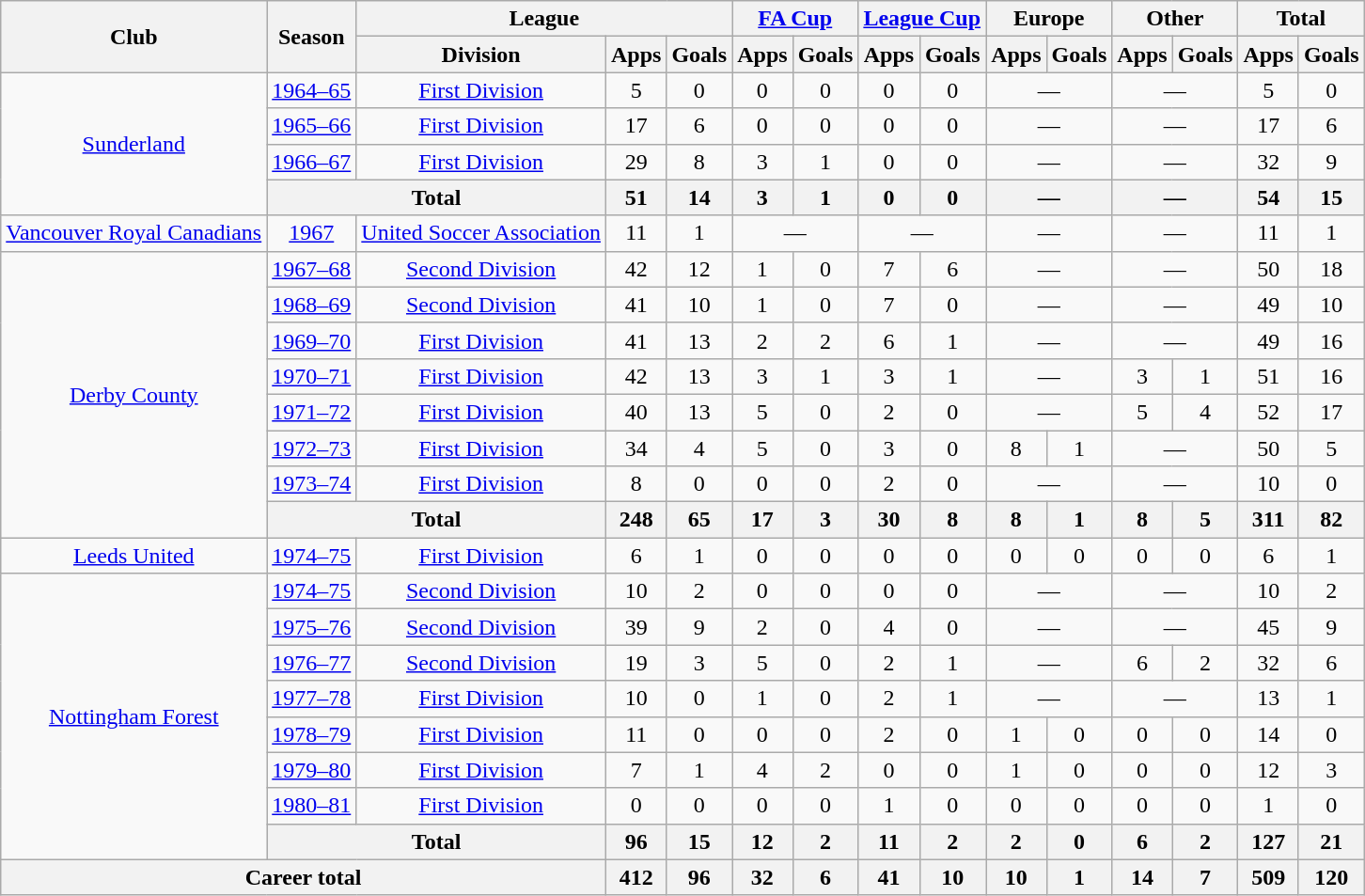<table class="wikitable" style="text-align: center;">
<tr>
<th rowspan="2">Club</th>
<th rowspan="2">Season</th>
<th colspan="3">League</th>
<th colspan="2"><a href='#'>FA Cup</a></th>
<th colspan="2"><a href='#'>League Cup</a></th>
<th colspan="2">Europe</th>
<th colspan="2">Other</th>
<th colspan="2">Total</th>
</tr>
<tr>
<th>Division</th>
<th>Apps</th>
<th>Goals</th>
<th>Apps</th>
<th>Goals</th>
<th>Apps</th>
<th>Goals</th>
<th>Apps</th>
<th>Goals</th>
<th>Apps</th>
<th>Goals</th>
<th>Apps</th>
<th>Goals</th>
</tr>
<tr>
<td rowspan="4" valign="center"><a href='#'>Sunderland</a></td>
<td><a href='#'>1964–65</a></td>
<td><a href='#'>First Division</a></td>
<td>5</td>
<td>0</td>
<td>0</td>
<td>0</td>
<td>0</td>
<td>0</td>
<td colspan="2">—</td>
<td colspan="2">—</td>
<td>5</td>
<td>0</td>
</tr>
<tr>
<td><a href='#'>1965–66</a></td>
<td><a href='#'>First Division</a></td>
<td>17</td>
<td>6</td>
<td>0</td>
<td>0</td>
<td>0</td>
<td>0</td>
<td colspan="2">—</td>
<td colspan="2">—</td>
<td>17</td>
<td>6</td>
</tr>
<tr>
<td><a href='#'>1966–67</a></td>
<td><a href='#'>First Division</a></td>
<td>29</td>
<td>8</td>
<td>3</td>
<td>1</td>
<td>0</td>
<td>0</td>
<td colspan="2">—</td>
<td colspan="2">—</td>
<td>32</td>
<td>9</td>
</tr>
<tr>
<th colspan="2">Total</th>
<th>51</th>
<th>14</th>
<th>3</th>
<th>1</th>
<th>0</th>
<th>0</th>
<th colspan="2">—</th>
<th colspan="2">—</th>
<th>54</th>
<th>15</th>
</tr>
<tr>
<td><a href='#'>Vancouver Royal Canadians</a></td>
<td><a href='#'>1967</a></td>
<td><a href='#'>United Soccer Association</a></td>
<td>11</td>
<td>1</td>
<td colspan="2">—</td>
<td colspan="2">—</td>
<td colspan="2">—</td>
<td colspan="2">—</td>
<td>11</td>
<td>1</td>
</tr>
<tr>
<td rowspan="8" valign="center"><a href='#'>Derby County</a></td>
<td><a href='#'>1967–68</a></td>
<td><a href='#'>Second Division</a></td>
<td>42</td>
<td>12</td>
<td>1</td>
<td>0</td>
<td>7</td>
<td>6</td>
<td colspan="2">—</td>
<td colspan="2">—</td>
<td>50</td>
<td>18</td>
</tr>
<tr>
<td><a href='#'>1968–69</a></td>
<td><a href='#'>Second Division</a></td>
<td>41</td>
<td>10</td>
<td>1</td>
<td>0</td>
<td>7</td>
<td>0</td>
<td colspan="2">—</td>
<td colspan="2">—</td>
<td>49</td>
<td>10</td>
</tr>
<tr>
<td><a href='#'>1969–70</a></td>
<td><a href='#'>First Division</a></td>
<td>41</td>
<td>13</td>
<td>2</td>
<td>2</td>
<td>6</td>
<td>1</td>
<td colspan="2">—</td>
<td colspan="2">—</td>
<td>49</td>
<td>16</td>
</tr>
<tr>
<td><a href='#'>1970–71</a></td>
<td><a href='#'>First Division</a></td>
<td>42</td>
<td>13</td>
<td>3</td>
<td>1</td>
<td>3</td>
<td>1</td>
<td colspan="2">—</td>
<td>3</td>
<td>1</td>
<td>51</td>
<td>16</td>
</tr>
<tr>
<td><a href='#'>1971–72</a></td>
<td><a href='#'>First Division</a></td>
<td>40</td>
<td>13</td>
<td>5</td>
<td>0</td>
<td>2</td>
<td>0</td>
<td colspan="2">—</td>
<td>5</td>
<td>4</td>
<td>52</td>
<td>17</td>
</tr>
<tr>
<td><a href='#'>1972–73</a></td>
<td><a href='#'>First Division</a></td>
<td>34</td>
<td>4</td>
<td>5</td>
<td>0</td>
<td>3</td>
<td>0</td>
<td>8</td>
<td>1</td>
<td colspan="2">—</td>
<td>50</td>
<td>5</td>
</tr>
<tr>
<td><a href='#'>1973–74</a></td>
<td><a href='#'>First Division</a></td>
<td>8</td>
<td>0</td>
<td>0</td>
<td>0</td>
<td>2</td>
<td>0</td>
<td colspan="2">—</td>
<td colspan="2">—</td>
<td>10</td>
<td>0</td>
</tr>
<tr>
<th colspan="2">Total</th>
<th>248</th>
<th>65</th>
<th>17</th>
<th>3</th>
<th>30</th>
<th>8</th>
<th>8</th>
<th>1</th>
<th>8</th>
<th>5</th>
<th>311</th>
<th>82</th>
</tr>
<tr>
<td rowspan="1" valign="center"><a href='#'>Leeds United</a></td>
<td><a href='#'>1974–75</a></td>
<td><a href='#'>First Division</a></td>
<td>6</td>
<td>1</td>
<td>0</td>
<td>0</td>
<td>0</td>
<td>0</td>
<td>0</td>
<td>0</td>
<td>0</td>
<td>0</td>
<td>6</td>
<td>1</td>
</tr>
<tr>
<td rowspan="8" valign="center"><a href='#'>Nottingham Forest</a></td>
<td><a href='#'>1974–75</a></td>
<td><a href='#'>Second Division</a></td>
<td>10</td>
<td>2</td>
<td>0</td>
<td>0</td>
<td>0</td>
<td>0</td>
<td colspan="2">—</td>
<td colspan="2">—</td>
<td>10</td>
<td>2</td>
</tr>
<tr>
<td><a href='#'>1975–76</a></td>
<td><a href='#'>Second Division</a></td>
<td>39</td>
<td>9</td>
<td>2</td>
<td>0</td>
<td>4</td>
<td>0</td>
<td colspan="2">—</td>
<td colspan="2">—</td>
<td>45</td>
<td>9</td>
</tr>
<tr>
<td><a href='#'>1976–77</a></td>
<td><a href='#'>Second Division</a></td>
<td>19</td>
<td>3</td>
<td>5</td>
<td>0</td>
<td>2</td>
<td>1</td>
<td colspan="2">—</td>
<td>6</td>
<td>2</td>
<td>32</td>
<td>6</td>
</tr>
<tr>
<td><a href='#'>1977–78</a></td>
<td><a href='#'>First Division</a></td>
<td>10</td>
<td>0</td>
<td>1</td>
<td>0</td>
<td>2</td>
<td>1</td>
<td colspan="2">—</td>
<td colspan="2">—</td>
<td>13</td>
<td>1</td>
</tr>
<tr>
<td><a href='#'>1978–79</a></td>
<td><a href='#'>First Division</a></td>
<td>11</td>
<td>0</td>
<td>0</td>
<td>0</td>
<td>2</td>
<td>0</td>
<td>1</td>
<td>0</td>
<td>0</td>
<td>0</td>
<td>14</td>
<td>0</td>
</tr>
<tr>
<td><a href='#'>1979–80</a></td>
<td><a href='#'>First Division</a></td>
<td>7</td>
<td>1</td>
<td>4</td>
<td>2</td>
<td>0</td>
<td>0</td>
<td>1</td>
<td>0</td>
<td>0</td>
<td>0</td>
<td>12</td>
<td>3</td>
</tr>
<tr>
<td><a href='#'>1980–81</a></td>
<td><a href='#'>First Division</a></td>
<td>0</td>
<td>0</td>
<td>0</td>
<td>0</td>
<td>1</td>
<td>0</td>
<td>0</td>
<td>0</td>
<td>0</td>
<td>0</td>
<td>1</td>
<td>0</td>
</tr>
<tr>
<th colspan="2">Total</th>
<th>96</th>
<th>15</th>
<th>12</th>
<th>2</th>
<th>11</th>
<th>2</th>
<th>2</th>
<th>0</th>
<th>6</th>
<th>2</th>
<th>127</th>
<th>21</th>
</tr>
<tr>
<th colspan="3">Career total</th>
<th>412</th>
<th>96</th>
<th>32</th>
<th>6</th>
<th>41</th>
<th>10</th>
<th>10</th>
<th>1</th>
<th>14</th>
<th>7</th>
<th>509</th>
<th>120</th>
</tr>
</table>
